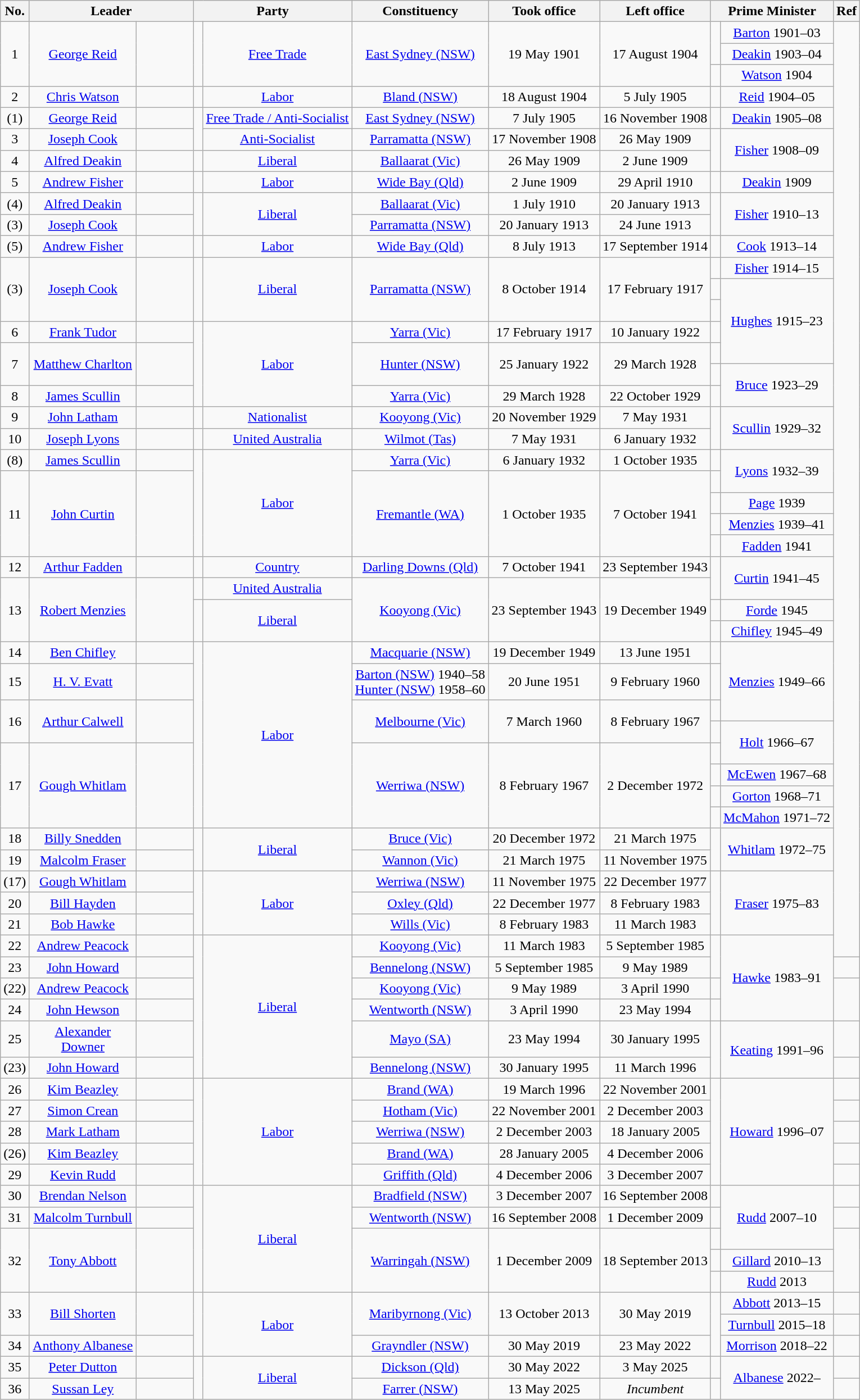<table class="wikitable sortable" style="text-align:center">
<tr>
<th>No.</th>
<th colspan="2">Leader</th>
<th colspan="2">Party</th>
<th>Constituency</th>
<th>Took office</th>
<th>Left office</th>
<th colspan="2">Prime Minister</th>
<th class="unsortable">Ref</th>
</tr>
<tr>
<td rowspan="3">1</td>
<td rowspan="3" width=120px><a href='#'>George Reid</a></td>
<td rowspan="3" width=60px></td>
<td rowspan="3" > </td>
<td rowspan="3"><a href='#'>Free Trade</a></td>
<td rowspan="3"><a href='#'>East Sydney (NSW)</a></td>
<td rowspan="3">19 May 1901</td>
<td rowspan="3">17 August 1904</td>
<td rowspan="2" > </td>
<td><a href='#'>Barton</a> 1901–03</td>
<td rowspan="44"></td>
</tr>
<tr>
<td><a href='#'>Deakin</a> 1903–04</td>
</tr>
<tr>
<td> </td>
<td><a href='#'>Watson</a> 1904</td>
</tr>
<tr>
<td>2</td>
<td><a href='#'>Chris Watson</a></td>
<td></td>
<td> </td>
<td><a href='#'>Labor</a></td>
<td><a href='#'>Bland (NSW)</a></td>
<td>18 August 1904</td>
<td>5 July 1905</td>
<td> </td>
<td><a href='#'>Reid</a> 1904–05</td>
</tr>
<tr>
<td rowspan="2">(1)</td>
<td rowspan="2"><a href='#'>George Reid</a></td>
<td rowspan="2"></td>
<td rowspan="3" > </td>
<td rowspan="2"><a href='#'>Free Trade / Anti-Socialist</a></td>
<td rowspan="2"><a href='#'>East Sydney (NSW)</a></td>
<td rowspan="2">7 July 1905</td>
<td rowspan="2">16 November 1908</td>
<td> </td>
<td><a href='#'>Deakin</a> 1905–08</td>
</tr>
<tr>
<td rowspan="3" > </td>
<td rowspan="3"><a href='#'>Fisher</a> 1908–09</td>
</tr>
<tr>
<td>3</td>
<td><a href='#'>Joseph Cook</a></td>
<td></td>
<td><a href='#'>Anti-Socialist</a></td>
<td><a href='#'>Parramatta (NSW)</a></td>
<td>17 November 1908</td>
<td>26 May 1909</td>
</tr>
<tr>
<td>4</td>
<td><a href='#'>Alfred Deakin</a></td>
<td></td>
<td> </td>
<td><a href='#'>Liberal</a></td>
<td><a href='#'>Ballaarat (Vic)</a></td>
<td>26 May 1909</td>
<td>2 June 1909</td>
</tr>
<tr>
<td>5</td>
<td><a href='#'>Andrew Fisher</a></td>
<td></td>
<td> </td>
<td><a href='#'>Labor</a></td>
<td><a href='#'>Wide Bay (Qld)</a></td>
<td>2 June 1909</td>
<td>29 April 1910</td>
<td> </td>
<td><a href='#'>Deakin</a> 1909</td>
</tr>
<tr>
<td>(4)</td>
<td><a href='#'>Alfred Deakin</a></td>
<td></td>
<td rowspan="2" > </td>
<td rowspan="2"><a href='#'>Liberal</a></td>
<td><a href='#'>Ballaarat (Vic)</a></td>
<td>1 July 1910</td>
<td>20 January 1913</td>
<td rowspan="2" > </td>
<td rowspan="2"><a href='#'>Fisher</a> 1910–13</td>
</tr>
<tr>
<td>(3)</td>
<td><a href='#'>Joseph Cook</a></td>
<td></td>
<td><a href='#'>Parramatta (NSW)</a></td>
<td>20 January 1913</td>
<td>24 June 1913</td>
</tr>
<tr>
<td>(5)</td>
<td><a href='#'>Andrew Fisher</a></td>
<td></td>
<td> </td>
<td><a href='#'>Labor</a></td>
<td><a href='#'>Wide Bay (Qld)</a></td>
<td>8 July 1913</td>
<td>17 September 1914</td>
<td> </td>
<td><a href='#'>Cook</a> 1913–14</td>
</tr>
<tr>
<td rowspan="3">(3)</td>
<td rowspan="3"><a href='#'>Joseph Cook</a></td>
<td rowspan="3"></td>
<td rowspan="3" > </td>
<td rowspan="3"><a href='#'>Liberal</a></td>
<td rowspan="3"><a href='#'>Parramatta (NSW)</a></td>
<td rowspan="3">8 October 1914</td>
<td rowspan="3">17 February 1917</td>
<td> </td>
<td><a href='#'>Fisher</a> 1914–15</td>
</tr>
<tr>
<td> </td>
<td rowspan="4"><a href='#'>Hughes</a> 1915–23</td>
</tr>
<tr>
<td> </td>
</tr>
<tr>
<td>6</td>
<td><a href='#'>Frank Tudor</a></td>
<td></td>
<td rowspan="4" > </td>
<td rowspan="4"><a href='#'>Labor</a></td>
<td><a href='#'>Yarra (Vic)</a></td>
<td>17 February 1917</td>
<td>10 January 1922</td>
<td> </td>
</tr>
<tr>
<td rowspan="2">7</td>
<td rowspan="2"><a href='#'>Matthew Charlton</a></td>
<td rowspan="2"></td>
<td rowspan="2"><a href='#'>Hunter (NSW)</a></td>
<td rowspan="2">25 January 1922</td>
<td rowspan="2">29 March 1928</td>
<td> </td>
</tr>
<tr>
<td> </td>
<td rowspan="2"><a href='#'>Bruce</a> 1923–29</td>
</tr>
<tr>
<td>8</td>
<td><a href='#'>James Scullin</a></td>
<td></td>
<td><a href='#'>Yarra (Vic)</a></td>
<td>29 March 1928</td>
<td>22 October 1929</td>
<td> </td>
</tr>
<tr>
<td>9</td>
<td><a href='#'>John Latham</a></td>
<td></td>
<td> </td>
<td><a href='#'>Nationalist</a></td>
<td><a href='#'>Kooyong (Vic)</a></td>
<td>20 November 1929</td>
<td>7 May 1931</td>
<td rowspan="2" > </td>
<td rowspan="2"><a href='#'>Scullin</a> 1929–32</td>
</tr>
<tr>
<td>10</td>
<td><a href='#'>Joseph Lyons</a></td>
<td></td>
<td> </td>
<td><a href='#'>United Australia</a></td>
<td><a href='#'>Wilmot (Tas)</a></td>
<td>7 May 1931</td>
<td>6 January 1932</td>
</tr>
<tr>
<td>(8)</td>
<td><a href='#'>James Scullin</a></td>
<td></td>
<td rowspan="5" > </td>
<td rowspan="5"><a href='#'>Labor</a></td>
<td><a href='#'>Yarra (Vic)</a></td>
<td>6 January 1932</td>
<td>1 October 1935</td>
<td> </td>
<td rowspan="2"><a href='#'>Lyons</a> 1932–39</td>
</tr>
<tr>
<td rowspan="4">11</td>
<td rowspan="4"><a href='#'>John Curtin</a></td>
<td rowspan="4"></td>
<td rowspan="4"><a href='#'>Fremantle (WA)</a></td>
<td rowspan="4">1 October 1935</td>
<td rowspan="4">7 October 1941</td>
<td> </td>
</tr>
<tr>
<td> </td>
<td><a href='#'>Page</a> 1939</td>
</tr>
<tr>
<td> </td>
<td><a href='#'>Menzies</a> 1939–41</td>
</tr>
<tr>
<td> </td>
<td><a href='#'>Fadden</a> 1941</td>
</tr>
<tr>
<td>12</td>
<td><a href='#'>Arthur Fadden</a></td>
<td></td>
<td> </td>
<td><a href='#'>Country</a></td>
<td><a href='#'>Darling Downs (Qld)</a></td>
<td>7 October 1941</td>
<td>23 September 1943</td>
<td rowspan="2" > </td>
<td rowspan="2"><a href='#'>Curtin</a> 1941–45</td>
</tr>
<tr>
<td rowspan="3">13</td>
<td rowspan="3"><a href='#'>Robert Menzies</a></td>
<td rowspan="3"></td>
<td> </td>
<td><a href='#'>United Australia</a></td>
<td rowspan="3"><a href='#'>Kooyong (Vic)</a></td>
<td rowspan="3">23 September 1943</td>
<td rowspan="3">19 December 1949</td>
</tr>
<tr>
<td rowspan="2" > </td>
<td rowspan="2"><a href='#'>Liberal</a></td>
<td> </td>
<td><a href='#'>Forde</a> 1945</td>
</tr>
<tr>
<td> </td>
<td><a href='#'>Chifley</a> 1945–49</td>
</tr>
<tr>
<td>14</td>
<td><a href='#'>Ben Chifley</a></td>
<td></td>
<td rowspan="8" > </td>
<td rowspan="8"><a href='#'>Labor</a></td>
<td><a href='#'>Macquarie (NSW)</a></td>
<td>19 December 1949</td>
<td>13 June 1951</td>
<td> </td>
<td rowspan="3"><a href='#'>Menzies</a> 1949–66</td>
</tr>
<tr>
<td>15</td>
<td><a href='#'>H. V. Evatt</a></td>
<td></td>
<td><a href='#'>Barton (NSW)</a> 1940–58<br><a href='#'>Hunter (NSW)</a> 1958–60</td>
<td>20 June 1951</td>
<td>9 February 1960</td>
<td> </td>
</tr>
<tr>
<td rowspan="2">16</td>
<td rowspan="2"><a href='#'>Arthur Calwell</a></td>
<td rowspan="2"></td>
<td rowspan="2"><a href='#'>Melbourne (Vic)</a></td>
<td rowspan="2">7 March 1960</td>
<td rowspan="2">8 February 1967</td>
<td> </td>
</tr>
<tr>
<td> </td>
<td rowspan="2"><a href='#'>Holt</a> 1966–67</td>
</tr>
<tr>
<td rowspan="4">17</td>
<td rowspan="4"><a href='#'>Gough Whitlam</a></td>
<td rowspan="4"></td>
<td rowspan="4"><a href='#'>Werriwa (NSW)</a></td>
<td rowspan="4">8 February 1967</td>
<td rowspan="4">2 December 1972</td>
<td> </td>
</tr>
<tr>
<td> </td>
<td><a href='#'>McEwen</a> 1967–68</td>
</tr>
<tr>
<td> </td>
<td><a href='#'>Gorton</a> 1968–71</td>
</tr>
<tr>
<td> </td>
<td><a href='#'>McMahon</a> 1971–72</td>
</tr>
<tr>
<td>18</td>
<td><a href='#'>Billy Snedden</a></td>
<td></td>
<td rowspan="2" > </td>
<td rowspan="2"><a href='#'>Liberal</a></td>
<td><a href='#'>Bruce (Vic)</a></td>
<td>20 December 1972</td>
<td>21 March 1975</td>
<td rowspan="2" > </td>
<td rowspan="2"><a href='#'>Whitlam</a> 1972–75</td>
</tr>
<tr>
<td>19</td>
<td><a href='#'>Malcolm Fraser</a></td>
<td></td>
<td><a href='#'>Wannon (Vic)</a></td>
<td>21 March 1975</td>
<td>11 November 1975</td>
</tr>
<tr>
<td>(17)</td>
<td><a href='#'>Gough Whitlam</a></td>
<td></td>
<td rowspan="3" > </td>
<td rowspan="3"><a href='#'>Labor</a></td>
<td><a href='#'>Werriwa (NSW)</a></td>
<td>11 November 1975</td>
<td>22 December 1977</td>
<td rowspan="3" > </td>
<td rowspan="3"><a href='#'>Fraser</a> 1975–83</td>
</tr>
<tr>
<td>20</td>
<td><a href='#'>Bill Hayden</a></td>
<td></td>
<td><a href='#'>Oxley (Qld)</a></td>
<td>22 December 1977</td>
<td>8 February 1983</td>
</tr>
<tr>
<td>21</td>
<td><a href='#'>Bob Hawke</a></td>
<td></td>
<td><a href='#'>Wills (Vic)</a></td>
<td>8 February 1983</td>
<td>11 March 1983</td>
</tr>
<tr>
<td>22</td>
<td><a href='#'>Andrew Peacock</a></td>
<td></td>
<td rowspan="7" > </td>
<td rowspan="7"><a href='#'>Liberal</a></td>
<td><a href='#'>Kooyong (Vic)</a></td>
<td>11 March 1983</td>
<td>5 September 1985</td>
<td rowspan="2" > </td>
<td rowspan="4"><a href='#'>Hawke</a> 1983–91</td>
</tr>
<tr>
<td>23</td>
<td><a href='#'>John Howard</a></td>
<td></td>
<td><a href='#'>Bennelong (NSW)</a></td>
<td>5 September 1985</td>
<td>9 May 1989</td>
<td></td>
</tr>
<tr>
<td>(22)</td>
<td><a href='#'>Andrew Peacock</a></td>
<td></td>
<td><a href='#'>Kooyong (Vic)</a></td>
<td>9 May 1989</td>
<td>3 April 1990</td>
<td> </td>
<td rowspan="3"></td>
</tr>
<tr>
<td rowspan="2">24</td>
<td rowspan="2"><a href='#'>John Hewson</a></td>
<td rowspan="2"></td>
<td rowspan="2"><a href='#'>Wentworth (NSW)</a></td>
<td rowspan="2">3 April 1990</td>
<td rowspan="2">23 May 1994</td>
<td> </td>
</tr>
<tr>
<td rowspan="3" > </td>
<td rowspan="3"><a href='#'>Keating</a> 1991–96</td>
</tr>
<tr>
<td>25</td>
<td><a href='#'>Alexander Downer</a></td>
<td></td>
<td><a href='#'>Mayo (SA)</a></td>
<td>23 May 1994</td>
<td>30 January 1995</td>
<td></td>
</tr>
<tr>
<td>(23)</td>
<td><a href='#'>John Howard</a></td>
<td></td>
<td><a href='#'>Bennelong (NSW)</a></td>
<td>30 January 1995</td>
<td>11 March 1996</td>
<td></td>
</tr>
<tr>
<td>26</td>
<td><a href='#'>Kim Beazley</a></td>
<td></td>
<td rowspan="5" > </td>
<td rowspan="5"><a href='#'>Labor</a></td>
<td><a href='#'>Brand (WA)</a></td>
<td>19 March 1996</td>
<td>22 November 2001</td>
<td rowspan="5" > </td>
<td rowspan="5"><a href='#'>Howard</a> 1996–07</td>
<td></td>
</tr>
<tr>
<td>27</td>
<td><a href='#'>Simon Crean</a></td>
<td></td>
<td><a href='#'>Hotham (Vic)</a></td>
<td>22 November 2001</td>
<td>2 December 2003</td>
<td></td>
</tr>
<tr>
<td>28</td>
<td><a href='#'>Mark Latham</a></td>
<td></td>
<td><a href='#'>Werriwa (NSW)</a></td>
<td>2 December 2003</td>
<td>18 January 2005</td>
<td></td>
</tr>
<tr>
<td>(26)</td>
<td><a href='#'>Kim Beazley</a></td>
<td></td>
<td><a href='#'>Brand (WA)</a></td>
<td>28 January 2005</td>
<td>4 December 2006</td>
<td></td>
</tr>
<tr>
<td>29</td>
<td><a href='#'>Kevin Rudd</a></td>
<td></td>
<td><a href='#'>Griffith (Qld)</a></td>
<td>4 December 2006</td>
<td>3 December 2007</td>
<td></td>
</tr>
<tr>
<td>30</td>
<td><a href='#'>Brendan Nelson</a></td>
<td></td>
<td rowspan="5" > </td>
<td rowspan="5"><a href='#'>Liberal</a></td>
<td><a href='#'>Bradfield (NSW)</a></td>
<td>3 December 2007</td>
<td>16 September 2008</td>
<td> </td>
<td rowspan="3"><a href='#'>Rudd</a> 2007–10</td>
<td></td>
</tr>
<tr>
<td>31</td>
<td><a href='#'>Malcolm Turnbull</a></td>
<td></td>
<td><a href='#'>Wentworth (NSW)</a></td>
<td>16 September 2008</td>
<td>1 December 2009</td>
<td> </td>
<td></td>
</tr>
<tr>
<td rowspan="3">32</td>
<td rowspan="3"><a href='#'>Tony Abbott</a></td>
<td rowspan="3"></td>
<td rowspan="3"><a href='#'>Warringah (NSW)</a></td>
<td rowspan="3">1 December 2009</td>
<td rowspan="3">18 September 2013</td>
<td> </td>
<td rowspan="3"></td>
</tr>
<tr>
<td> </td>
<td><a href='#'>Gillard</a> 2010–13</td>
</tr>
<tr>
<td> </td>
<td><a href='#'>Rudd</a> 2013</td>
</tr>
<tr>
<td rowspan="3">33</td>
<td rowspan="3"><a href='#'>Bill Shorten</a></td>
<td rowspan="3"></td>
<td rowspan="4" > </td>
<td rowspan="4"><a href='#'>Labor</a></td>
<td rowspan="3"><a href='#'>Maribyrnong (Vic)</a></td>
<td rowspan="3">13 October 2013</td>
<td rowspan="3">30 May 2019</td>
<td rowspan="4" > </td>
<td><a href='#'>Abbott</a> 2013–15</td>
<td></td>
</tr>
<tr>
<td><a href='#'>Turnbull</a> 2015–18</td>
<td></td>
</tr>
<tr>
<td rowspan="2"><a href='#'>Morrison</a> 2018–22</td>
<td rowspan="2"></td>
</tr>
<tr>
<td>34</td>
<td><a href='#'>Anthony Albanese</a></td>
<td></td>
<td><a href='#'>Grayndler (NSW)</a></td>
<td>30 May 2019</td>
<td>23 May 2022</td>
</tr>
<tr>
<td>35</td>
<td><a href='#'>Peter Dutton</a></td>
<td></td>
<td rowspan="2" > </td>
<td rowspan="2"><a href='#'>Liberal</a></td>
<td><a href='#'>Dickson (Qld)</a></td>
<td>30 May 2022</td>
<td>3 May 2025</td>
<td> </td>
<td rowspan="2"><a href='#'>Albanese</a> 2022–</td>
<td></td>
</tr>
<tr>
<td>36</td>
<td><a href='#'>Sussan Ley</a></td>
<td></td>
<td><a href='#'>Farrer (NSW)</a></td>
<td>13 May 2025</td>
<td><em>Incumbent</em></td>
<td> </td>
<td></td>
</tr>
</table>
